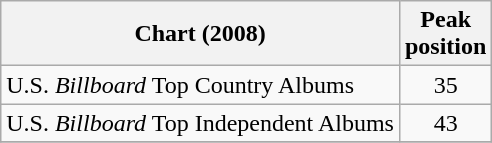<table class="wikitable">
<tr>
<th>Chart (2008)</th>
<th>Peak<br>position</th>
</tr>
<tr>
<td>U.S. <em>Billboard</em> Top Country Albums</td>
<td align="center">35</td>
</tr>
<tr>
<td>U.S. <em>Billboard</em> Top Independent Albums</td>
<td align="center">43</td>
</tr>
<tr>
</tr>
</table>
